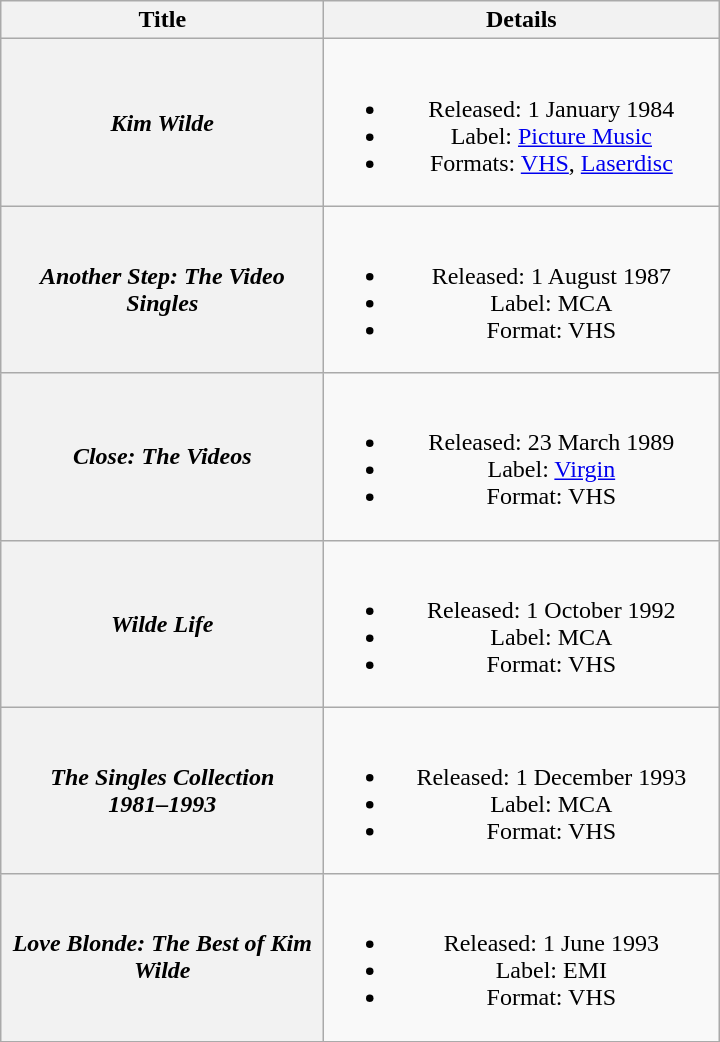<table class="wikitable plainrowheaders" style="text-align:center;">
<tr>
<th scope="col" style="width:13em;">Title</th>
<th scope="col" style="width:16em;">Details</th>
</tr>
<tr>
<th scope="row"><em>Kim Wilde</em></th>
<td><br><ul><li>Released: 1 January 1984</li><li>Label: <a href='#'>Picture Music</a></li><li>Formats: <a href='#'>VHS</a>, <a href='#'>Laserdisc</a></li></ul></td>
</tr>
<tr>
<th scope="row"><em>Another Step: The Video Singles</em></th>
<td><br><ul><li>Released: 1 August 1987</li><li>Label: MCA</li><li>Format: VHS</li></ul></td>
</tr>
<tr>
<th scope="row"><em>Close: The Videos</em></th>
<td><br><ul><li>Released: 23 March 1989</li><li>Label: <a href='#'>Virgin</a></li><li>Format: VHS</li></ul></td>
</tr>
<tr>
<th scope="row"><em>Wilde Life</em></th>
<td><br><ul><li>Released: 1 October 1992</li><li>Label: MCA</li><li>Format: VHS</li></ul></td>
</tr>
<tr>
<th scope="row"><em>The Singles Collection<br>1981–1993</em></th>
<td><br><ul><li>Released: 1 December 1993</li><li>Label: MCA</li><li>Format: VHS</li></ul></td>
</tr>
<tr>
<th scope="row"><em>Love Blonde: The Best of Kim Wilde</em></th>
<td><br><ul><li>Released: 1 June 1993</li><li>Label: EMI</li><li>Format: VHS</li></ul></td>
</tr>
</table>
